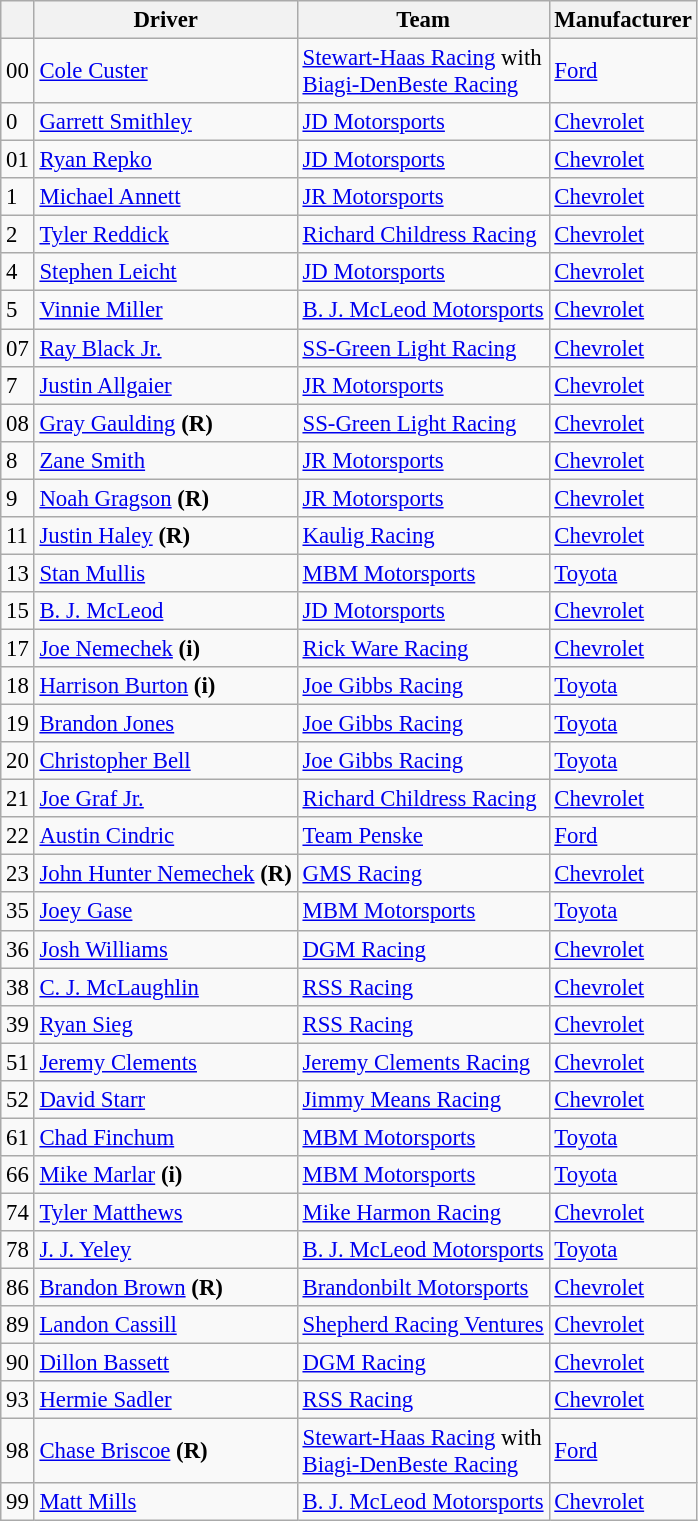<table class="wikitable" style="font-size:95%">
<tr>
<th></th>
<th>Driver</th>
<th>Team</th>
<th>Manufacturer</th>
</tr>
<tr>
<td>00</td>
<td><a href='#'>Cole Custer</a></td>
<td><a href='#'>Stewart-Haas Racing</a> with <br> <a href='#'>Biagi-DenBeste Racing</a></td>
<td><a href='#'>Ford</a></td>
</tr>
<tr>
<td>0</td>
<td><a href='#'>Garrett Smithley</a></td>
<td><a href='#'>JD Motorsports</a></td>
<td><a href='#'>Chevrolet</a></td>
</tr>
<tr>
<td>01</td>
<td><a href='#'>Ryan Repko</a></td>
<td><a href='#'>JD Motorsports</a></td>
<td><a href='#'>Chevrolet</a></td>
</tr>
<tr>
<td>1</td>
<td><a href='#'>Michael Annett</a></td>
<td><a href='#'>JR Motorsports</a></td>
<td><a href='#'>Chevrolet</a></td>
</tr>
<tr>
<td>2</td>
<td><a href='#'>Tyler Reddick</a></td>
<td><a href='#'>Richard Childress Racing</a></td>
<td><a href='#'>Chevrolet</a></td>
</tr>
<tr>
<td>4</td>
<td><a href='#'>Stephen Leicht</a></td>
<td><a href='#'>JD Motorsports</a></td>
<td><a href='#'>Chevrolet</a></td>
</tr>
<tr>
<td>5</td>
<td><a href='#'>Vinnie Miller</a></td>
<td><a href='#'>B. J. McLeod Motorsports</a></td>
<td><a href='#'>Chevrolet</a></td>
</tr>
<tr>
<td>07</td>
<td><a href='#'>Ray Black Jr.</a></td>
<td><a href='#'>SS-Green Light Racing</a></td>
<td><a href='#'>Chevrolet</a></td>
</tr>
<tr>
<td>7</td>
<td><a href='#'>Justin Allgaier</a></td>
<td><a href='#'>JR Motorsports</a></td>
<td><a href='#'>Chevrolet</a></td>
</tr>
<tr>
<td>08</td>
<td><a href='#'>Gray Gaulding</a> <strong>(R)</strong></td>
<td><a href='#'>SS-Green Light Racing</a></td>
<td><a href='#'>Chevrolet</a></td>
</tr>
<tr>
<td>8</td>
<td><a href='#'>Zane Smith</a></td>
<td><a href='#'>JR Motorsports</a></td>
<td><a href='#'>Chevrolet</a></td>
</tr>
<tr>
<td>9</td>
<td><a href='#'>Noah Gragson</a> <strong>(R)</strong></td>
<td><a href='#'>JR Motorsports</a></td>
<td><a href='#'>Chevrolet</a></td>
</tr>
<tr>
<td>11</td>
<td><a href='#'>Justin Haley</a> <strong>(R)</strong></td>
<td><a href='#'>Kaulig Racing</a></td>
<td><a href='#'>Chevrolet</a></td>
</tr>
<tr>
<td>13</td>
<td><a href='#'>Stan Mullis</a></td>
<td><a href='#'>MBM Motorsports</a></td>
<td><a href='#'>Toyota</a></td>
</tr>
<tr>
<td>15</td>
<td><a href='#'>B. J. McLeod</a></td>
<td><a href='#'>JD Motorsports</a></td>
<td><a href='#'>Chevrolet</a></td>
</tr>
<tr>
<td>17</td>
<td><a href='#'>Joe Nemechek</a> <strong>(i)</strong></td>
<td><a href='#'>Rick Ware Racing</a></td>
<td><a href='#'>Chevrolet</a></td>
</tr>
<tr>
<td>18</td>
<td><a href='#'>Harrison Burton</a> <strong>(i)</strong></td>
<td><a href='#'>Joe Gibbs Racing</a></td>
<td><a href='#'>Toyota</a></td>
</tr>
<tr>
<td>19</td>
<td><a href='#'>Brandon Jones</a></td>
<td><a href='#'>Joe Gibbs Racing</a></td>
<td><a href='#'>Toyota</a></td>
</tr>
<tr>
<td>20</td>
<td><a href='#'>Christopher Bell</a></td>
<td><a href='#'>Joe Gibbs Racing</a></td>
<td><a href='#'>Toyota</a></td>
</tr>
<tr>
<td>21</td>
<td><a href='#'>Joe Graf Jr.</a></td>
<td><a href='#'>Richard Childress Racing</a></td>
<td><a href='#'>Chevrolet</a></td>
</tr>
<tr>
<td>22</td>
<td><a href='#'>Austin Cindric</a></td>
<td><a href='#'>Team Penske</a></td>
<td><a href='#'>Ford</a></td>
</tr>
<tr>
<td>23</td>
<td><a href='#'>John Hunter Nemechek</a> <strong>(R)</strong></td>
<td><a href='#'>GMS Racing</a></td>
<td><a href='#'>Chevrolet</a></td>
</tr>
<tr>
<td>35</td>
<td><a href='#'>Joey Gase</a></td>
<td><a href='#'>MBM Motorsports</a></td>
<td><a href='#'>Toyota</a></td>
</tr>
<tr>
<td>36</td>
<td><a href='#'>Josh Williams</a></td>
<td><a href='#'>DGM Racing</a></td>
<td><a href='#'>Chevrolet</a></td>
</tr>
<tr>
<td>38</td>
<td><a href='#'>C. J. McLaughlin</a></td>
<td><a href='#'>RSS Racing</a></td>
<td><a href='#'>Chevrolet</a></td>
</tr>
<tr>
<td>39</td>
<td><a href='#'>Ryan Sieg</a></td>
<td><a href='#'>RSS Racing</a></td>
<td><a href='#'>Chevrolet</a></td>
</tr>
<tr>
<td>51</td>
<td><a href='#'>Jeremy Clements</a></td>
<td><a href='#'>Jeremy Clements Racing</a></td>
<td><a href='#'>Chevrolet</a></td>
</tr>
<tr>
<td>52</td>
<td><a href='#'>David Starr</a></td>
<td><a href='#'>Jimmy Means Racing</a></td>
<td><a href='#'>Chevrolet</a></td>
</tr>
<tr>
<td>61</td>
<td><a href='#'>Chad Finchum</a></td>
<td><a href='#'>MBM Motorsports</a></td>
<td><a href='#'>Toyota</a></td>
</tr>
<tr>
<td>66</td>
<td><a href='#'>Mike Marlar</a> <strong>(i)</strong></td>
<td><a href='#'>MBM Motorsports</a></td>
<td><a href='#'>Toyota</a></td>
</tr>
<tr>
<td>74</td>
<td><a href='#'>Tyler Matthews</a></td>
<td><a href='#'>Mike Harmon Racing</a></td>
<td><a href='#'>Chevrolet</a></td>
</tr>
<tr>
<td>78</td>
<td><a href='#'>J. J. Yeley</a></td>
<td><a href='#'>B. J. McLeod Motorsports</a></td>
<td><a href='#'>Toyota</a></td>
</tr>
<tr>
<td>86</td>
<td><a href='#'>Brandon Brown</a> <strong>(R)</strong></td>
<td><a href='#'>Brandonbilt Motorsports</a></td>
<td><a href='#'>Chevrolet</a></td>
</tr>
<tr>
<td>89</td>
<td><a href='#'>Landon Cassill</a></td>
<td><a href='#'>Shepherd Racing Ventures</a></td>
<td><a href='#'>Chevrolet</a></td>
</tr>
<tr>
<td>90</td>
<td><a href='#'>Dillon Bassett</a></td>
<td><a href='#'>DGM Racing</a></td>
<td><a href='#'>Chevrolet</a></td>
</tr>
<tr>
<td>93</td>
<td><a href='#'>Hermie Sadler</a></td>
<td><a href='#'>RSS Racing</a></td>
<td><a href='#'>Chevrolet</a></td>
</tr>
<tr>
<td>98</td>
<td><a href='#'>Chase Briscoe</a> <strong>(R)</strong></td>
<td><a href='#'>Stewart-Haas Racing</a> with <br> <a href='#'>Biagi-DenBeste Racing</a></td>
<td><a href='#'>Ford</a></td>
</tr>
<tr>
<td>99</td>
<td><a href='#'>Matt Mills</a></td>
<td><a href='#'>B. J. McLeod Motorsports</a></td>
<td><a href='#'>Chevrolet</a></td>
</tr>
</table>
